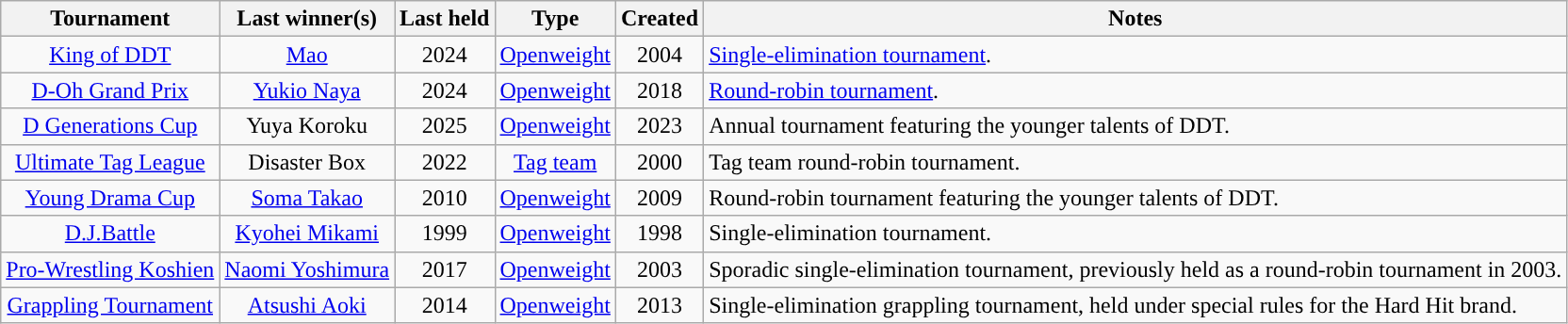<table class="wikitable" style="text-align:center;">
<tr>
<th>Tournament</th>
<th>Last winner(s)</th>
<th>Last held</th>
<th>Type</th>
<th>Created</th>
<th>Notes</th>
</tr>
<tr>
<td><a href='#'>King of DDT</a></td>
<td><a href='#'>Mao</a></td>
<td>2024</td>
<td><a href='#'>Openweight</a></td>
<td>2004</td>
<td style="text-align:left;"><a href='#'>Single-elimination tournament</a>.</td>
</tr>
<tr>
<td><a href='#'>D-Oh Grand Prix</a></td>
<td><a href='#'>Yukio Naya</a></td>
<td>2024</td>
<td><a href='#'>Openweight</a></td>
<td>2018</td>
<td style="text-align:left;"><a href='#'>Round-robin tournament</a>.</td>
</tr>
<tr>
<td><a href='#'>D Generations Cup</a></td>
<td>Yuya Koroku</td>
<td>2025</td>
<td><a href='#'>Openweight</a></td>
<td>2023</td>
<td style="text-align:left;">Annual tournament featuring the younger talents of DDT.</td>
</tr>
<tr>
<td><a href='#'>Ultimate Tag League</a></td>
<td>Disaster Box<br></td>
<td>2022</td>
<td><a href='#'>Tag team</a></td>
<td>2000</td>
<td style="text-align:left;">Tag team round-robin tournament.</td>
</tr>
<tr>
<td><a href='#'>Young Drama Cup</a></td>
<td><a href='#'>Soma Takao</a></td>
<td>2010</td>
<td><a href='#'>Openweight</a></td>
<td>2009</td>
<td style="text-align:left;">Round-robin tournament featuring the younger talents of DDT.</td>
</tr>
<tr>
<td><a href='#'>D.J.Battle</a></td>
<td><a href='#'>Kyohei Mikami</a></td>
<td>1999</td>
<td><a href='#'>Openweight</a></td>
<td>1998</td>
<td style="text-align:left;">Single-elimination tournament.</td>
</tr>
<tr>
<td><a href='#'>Pro-Wrestling Koshien</a></td>
<td><a href='#'>Naomi Yoshimura</a></td>
<td>2017</td>
<td><a href='#'>Openweight</a></td>
<td>2003</td>
<td style="text-align:left;">Sporadic single-elimination tournament, previously held as a round-robin tournament in 2003.</td>
</tr>
<tr>
<td><a href='#'>Grappling Tournament</a></td>
<td><a href='#'>Atsushi Aoki</a></td>
<td>2014</td>
<td><a href='#'>Openweight</a></td>
<td>2013</td>
<td style="text-align:left;">Single-elimination grappling tournament, held under special rules for the Hard Hit brand.</td>
</tr>
</table>
